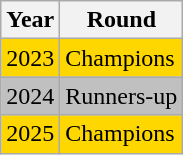<table class="wikitable">
<tr>
<th>Year</th>
<th>Round</th>
</tr>
<tr bgcolor=gold>
<td>2023</td>
<td>Champions</td>
</tr>
<tr bgcolor=silver>
<td>2024</td>
<td>Runners-up</td>
</tr>
<tr bgcolor=gold>
<td>2025</td>
<td>Champions</td>
</tr>
</table>
